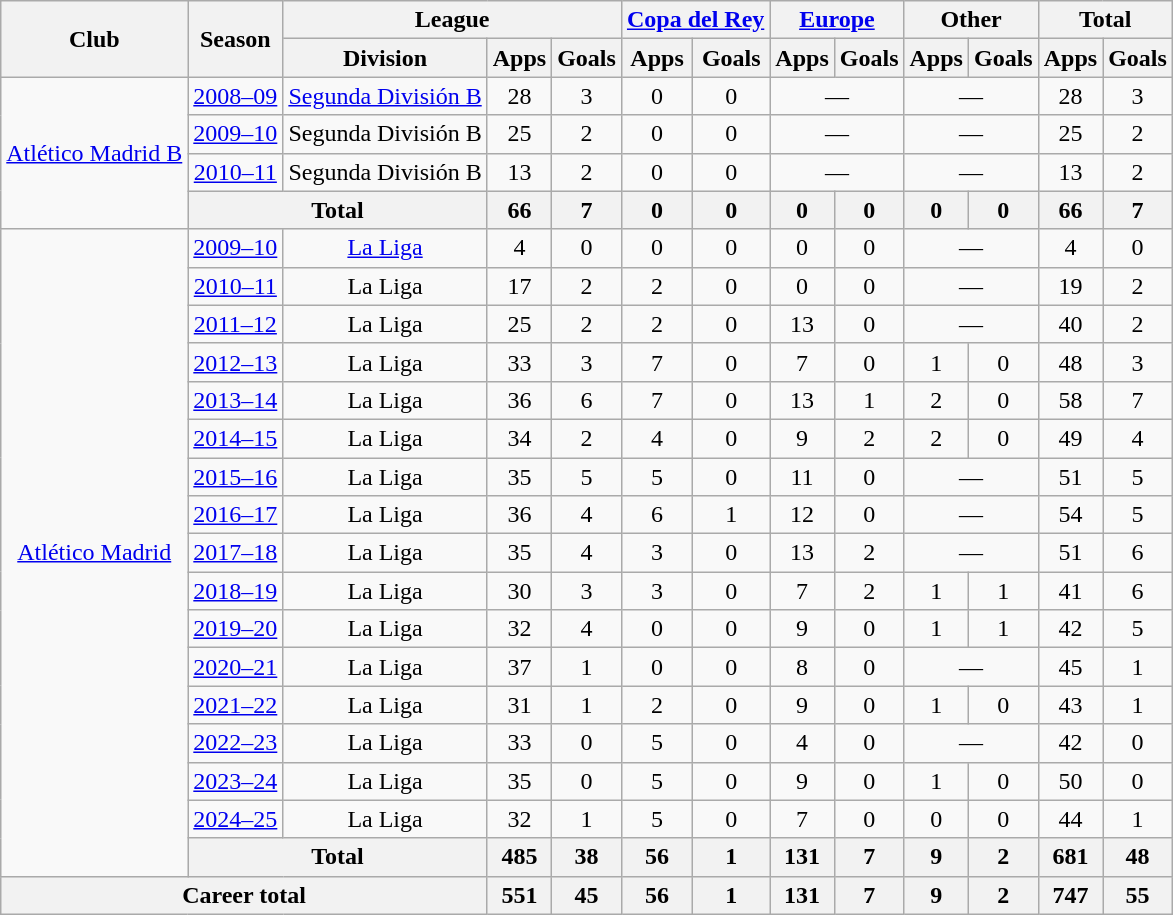<table class="wikitable" style="text-align: center;">
<tr>
<th rowspan="2">Club</th>
<th rowspan="2">Season</th>
<th colspan="3">League</th>
<th colspan="2"><a href='#'>Copa del Rey</a></th>
<th colspan="2"><a href='#'>Europe</a></th>
<th colspan="2">Other</th>
<th colspan="2">Total</th>
</tr>
<tr>
<th>Division</th>
<th>Apps</th>
<th>Goals</th>
<th>Apps</th>
<th>Goals</th>
<th>Apps</th>
<th>Goals</th>
<th>Apps</th>
<th>Goals</th>
<th>Apps</th>
<th>Goals</th>
</tr>
<tr>
<td rowspan="4"><a href='#'>Atlético Madrid B</a></td>
<td><a href='#'>2008–09</a></td>
<td><a href='#'>Segunda División B</a></td>
<td>28</td>
<td>3</td>
<td>0</td>
<td>0</td>
<td colspan="2">—</td>
<td colspan="2">—</td>
<td>28</td>
<td>3</td>
</tr>
<tr>
<td><a href='#'>2009–10</a></td>
<td>Segunda División B</td>
<td>25</td>
<td>2</td>
<td>0</td>
<td>0</td>
<td colspan="2">—</td>
<td colspan="2">—</td>
<td>25</td>
<td>2</td>
</tr>
<tr>
<td><a href='#'>2010–11</a></td>
<td>Segunda División B</td>
<td>13</td>
<td>2</td>
<td>0</td>
<td>0</td>
<td colspan="2">—</td>
<td colspan="2">—</td>
<td>13</td>
<td>2</td>
</tr>
<tr>
<th colspan="2">Total</th>
<th>66</th>
<th>7</th>
<th>0</th>
<th>0</th>
<th>0</th>
<th>0</th>
<th>0</th>
<th>0</th>
<th>66</th>
<th>7</th>
</tr>
<tr>
<td rowspan="17"><a href='#'>Atlético Madrid</a></td>
<td><a href='#'>2009–10</a></td>
<td><a href='#'>La Liga</a></td>
<td>4</td>
<td>0</td>
<td>0</td>
<td>0</td>
<td>0</td>
<td>0</td>
<td colspan="2">—</td>
<td>4</td>
<td>0</td>
</tr>
<tr>
<td><a href='#'>2010–11</a></td>
<td>La Liga</td>
<td>17</td>
<td>2</td>
<td>2</td>
<td>0</td>
<td>0</td>
<td>0</td>
<td colspan="2">—</td>
<td>19</td>
<td>2</td>
</tr>
<tr>
<td><a href='#'>2011–12</a></td>
<td>La Liga</td>
<td>25</td>
<td>2</td>
<td>2</td>
<td>0</td>
<td>13</td>
<td>0</td>
<td colspan="2">—</td>
<td>40</td>
<td>2</td>
</tr>
<tr>
<td><a href='#'>2012–13</a></td>
<td>La Liga</td>
<td>33</td>
<td>3</td>
<td>7</td>
<td>0</td>
<td>7</td>
<td>0</td>
<td>1</td>
<td>0</td>
<td>48</td>
<td>3</td>
</tr>
<tr>
<td><a href='#'>2013–14</a></td>
<td>La Liga</td>
<td>36</td>
<td>6</td>
<td>7</td>
<td>0</td>
<td>13</td>
<td>1</td>
<td>2</td>
<td>0</td>
<td>58</td>
<td>7</td>
</tr>
<tr>
<td><a href='#'>2014–15</a></td>
<td>La Liga</td>
<td>34</td>
<td>2</td>
<td>4</td>
<td>0</td>
<td>9</td>
<td>2</td>
<td>2</td>
<td>0</td>
<td>49</td>
<td>4</td>
</tr>
<tr>
<td><a href='#'>2015–16</a></td>
<td>La Liga</td>
<td>35</td>
<td>5</td>
<td>5</td>
<td>0</td>
<td>11</td>
<td>0</td>
<td colspan="2">—</td>
<td>51</td>
<td>5</td>
</tr>
<tr>
<td><a href='#'>2016–17</a></td>
<td>La Liga</td>
<td>36</td>
<td>4</td>
<td>6</td>
<td>1</td>
<td>12</td>
<td>0</td>
<td colspan="2">—</td>
<td>54</td>
<td>5</td>
</tr>
<tr>
<td><a href='#'>2017–18</a></td>
<td>La Liga</td>
<td>35</td>
<td>4</td>
<td>3</td>
<td>0</td>
<td>13</td>
<td>2</td>
<td colspan="2">—</td>
<td>51</td>
<td>6</td>
</tr>
<tr>
<td><a href='#'>2018–19</a></td>
<td>La Liga</td>
<td>30</td>
<td>3</td>
<td>3</td>
<td>0</td>
<td>7</td>
<td>2</td>
<td>1</td>
<td>1</td>
<td>41</td>
<td>6</td>
</tr>
<tr>
<td><a href='#'>2019–20</a></td>
<td>La Liga</td>
<td>32</td>
<td>4</td>
<td>0</td>
<td>0</td>
<td>9</td>
<td>0</td>
<td>1</td>
<td>1</td>
<td>42</td>
<td>5</td>
</tr>
<tr>
<td><a href='#'>2020–21</a></td>
<td>La Liga</td>
<td>37</td>
<td>1</td>
<td>0</td>
<td>0</td>
<td>8</td>
<td>0</td>
<td colspan="2">—</td>
<td>45</td>
<td>1</td>
</tr>
<tr>
<td><a href='#'>2021–22</a></td>
<td>La Liga</td>
<td>31</td>
<td>1</td>
<td>2</td>
<td>0</td>
<td>9</td>
<td>0</td>
<td>1</td>
<td>0</td>
<td>43</td>
<td>1</td>
</tr>
<tr>
<td><a href='#'>2022–23</a></td>
<td>La Liga</td>
<td>33</td>
<td>0</td>
<td>5</td>
<td>0</td>
<td>4</td>
<td>0</td>
<td colspan="2">—</td>
<td>42</td>
<td>0</td>
</tr>
<tr>
<td><a href='#'>2023–24</a></td>
<td>La Liga</td>
<td>35</td>
<td>0</td>
<td>5</td>
<td>0</td>
<td>9</td>
<td>0</td>
<td>1</td>
<td>0</td>
<td>50</td>
<td>0</td>
</tr>
<tr>
<td><a href='#'>2024–25</a></td>
<td>La Liga</td>
<td>32</td>
<td>1</td>
<td>5</td>
<td>0</td>
<td>7</td>
<td>0</td>
<td>0</td>
<td>0</td>
<td>44</td>
<td>1</td>
</tr>
<tr>
<th colspan="2">Total</th>
<th>485</th>
<th>38</th>
<th>56</th>
<th>1</th>
<th>131</th>
<th>7</th>
<th>9</th>
<th>2</th>
<th>681</th>
<th>48</th>
</tr>
<tr>
<th colspan="3">Career total</th>
<th>551</th>
<th>45</th>
<th>56</th>
<th>1</th>
<th>131</th>
<th>7</th>
<th>9</th>
<th>2</th>
<th>747</th>
<th>55</th>
</tr>
</table>
